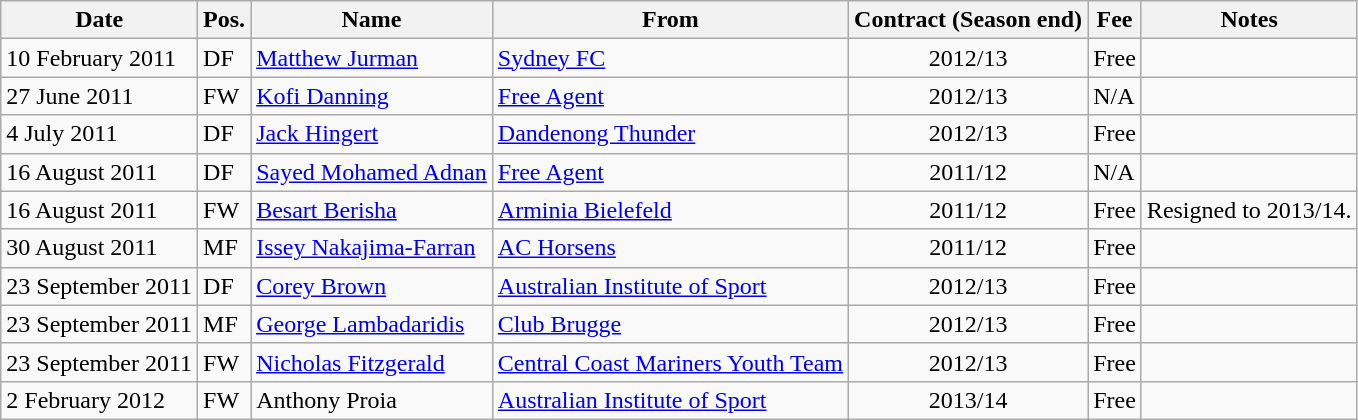<table class="wikitable">
<tr>
<th>Date</th>
<th>Pos.</th>
<th>Name</th>
<th>From</th>
<th>Contract (Season end)</th>
<th>Fee</th>
<th>Notes</th>
</tr>
<tr>
<td>10 February 2011</td>
<td>DF</td>
<td> <a href='#'>Matthew Jurman</a></td>
<td> <a href='#'>Sydney FC</a></td>
<td align="center">2012/13</td>
<td>Free</td>
<td></td>
</tr>
<tr>
<td>27 June 2011</td>
<td>FW</td>
<td> <a href='#'>Kofi Danning</a></td>
<td><a href='#'>Free Agent</a></td>
<td align="center">2012/13</td>
<td>N/A</td>
<td></td>
</tr>
<tr>
<td>4 July 2011</td>
<td>DF</td>
<td> <a href='#'>Jack Hingert</a></td>
<td> <a href='#'>Dandenong Thunder</a></td>
<td align="center">2012/13</td>
<td>Free</td>
<td></td>
</tr>
<tr>
<td>16 August 2011</td>
<td>DF</td>
<td> <a href='#'>Sayed Mohamed Adnan</a></td>
<td><a href='#'>Free Agent</a></td>
<td align="center">2011/12</td>
<td>N/A</td>
<td></td>
</tr>
<tr>
<td>16 August 2011</td>
<td>FW</td>
<td> <a href='#'>Besart Berisha</a></td>
<td> <a href='#'>Arminia Bielefeld</a></td>
<td align="center">2011/12</td>
<td>Free</td>
<td>Resigned to 2013/14.</td>
</tr>
<tr>
<td>30 August 2011</td>
<td>MF</td>
<td> <a href='#'>Issey Nakajima-Farran</a></td>
<td> <a href='#'>AC Horsens</a></td>
<td align="center">2011/12</td>
<td>Free</td>
<td></td>
</tr>
<tr>
<td>23 September 2011</td>
<td>DF</td>
<td> <a href='#'>Corey Brown</a></td>
<td> <a href='#'>Australian Institute of Sport</a></td>
<td align="center">2012/13</td>
<td>Free</td>
<td></td>
</tr>
<tr>
<td>23 September 2011</td>
<td>MF</td>
<td> <a href='#'>George Lambadaridis</a></td>
<td> <a href='#'>Club Brugge</a></td>
<td align="center">2012/13</td>
<td>Free</td>
<td></td>
</tr>
<tr>
<td>23 September 2011</td>
<td>FW</td>
<td> <a href='#'>Nicholas Fitzgerald</a></td>
<td> <a href='#'>Central Coast Mariners Youth Team</a></td>
<td align="center">2012/13</td>
<td>Free</td>
<td></td>
</tr>
<tr>
<td>2 February 2012</td>
<td>FW</td>
<td> Anthony Proia</td>
<td> <a href='#'>Australian Institute of Sport</a></td>
<td align="center">2013/14</td>
<td>Free</td>
<td></td>
</tr>
</table>
